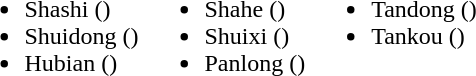<table>
<tr>
<td valign="top"><br><ul><li>Shashi ()</li><li>Shuidong ()</li><li>Hubian ()</li></ul></td>
<td valign="top"><br><ul><li>Shahe ()</li><li>Shuixi ()</li><li>Panlong ()</li></ul></td>
<td valign="top"><br><ul><li>Tandong ()</li><li>Tankou ()</li></ul></td>
</tr>
</table>
